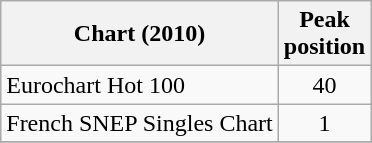<table class="wikitable sortable">
<tr>
<th>Chart (2010)</th>
<th>Peak<br>position</th>
</tr>
<tr>
<td>Eurochart Hot 100</td>
<td align="center">40</td>
</tr>
<tr>
<td>French SNEP Singles Chart</td>
<td align="center">1</td>
</tr>
<tr>
</tr>
</table>
